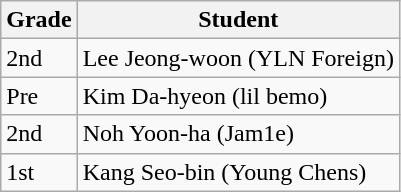<table class="wikitable">
<tr>
<th>Grade</th>
<th>Student</th>
</tr>
<tr>
<td>2nd</td>
<td>Lee Jeong-woon (YLN Foreign)</td>
</tr>
<tr>
<td>Pre</td>
<td>Kim Da-hyeon (lil bemo)</td>
</tr>
<tr>
<td>2nd</td>
<td>Noh Yoon-ha (Jam1e)</td>
</tr>
<tr>
<td>1st</td>
<td>Kang Seo-bin (Young Chens)</td>
</tr>
</table>
